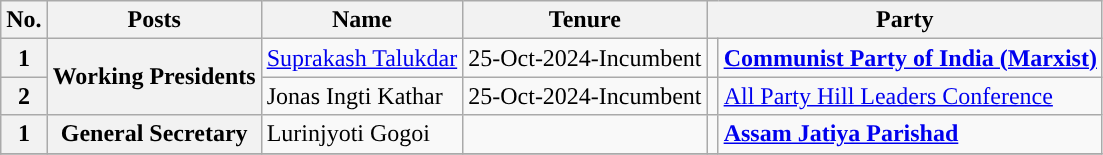<table class="wikitable sortable">
<tr>
<th>No.</th>
<th>Posts</th>
<th>Name</th>
<th>Tenure</th>
<th colspan="2">Party</th>
</tr>
<tr>
<th>1</th>
<th rowspan="2"><strong>Working Presidents</strong></th>
<td><a href='#'>Suprakash Talukdar</a></td>
<td>25-Oct-2024-Incumbent</td>
<td style="background-color: "></td>
<td><strong><a href='#'>Communist Party of India (Marxist)</a></strong></td>
</tr>
<tr>
<th>2</th>
<td>Jonas Ingti Kathar</td>
<td>25-Oct-2024-Incumbent</td>
<td style="background-color: "></td>
<td><a href='#'>All Party Hill Leaders Conference</a></td>
</tr>
<tr>
<th>1</th>
<th><strong>General Secretary</strong></th>
<td>Lurinjyoti Gogoi</td>
<td></td>
<td style="background-color: "></td>
<td><strong><a href='#'>Assam Jatiya Parishad</a></strong></td>
</tr>
<tr>
</tr>
</table>
